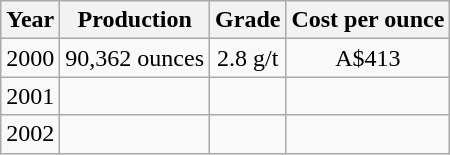<table class="wikitable">
<tr style="text-align:center;">
<th>Year</th>
<th>Production</th>
<th>Grade</th>
<th>Cost per ounce</th>
</tr>
<tr style="text-align:center;">
<td>2000</td>
<td>90,362 ounces</td>
<td>2.8 g/t</td>
<td>A$413</td>
</tr>
<tr style="text-align:center;">
<td>2001</td>
<td></td>
<td></td>
<td></td>
</tr>
<tr style="text-align:center;">
<td>2002</td>
<td></td>
<td></td>
<td></td>
</tr>
</table>
